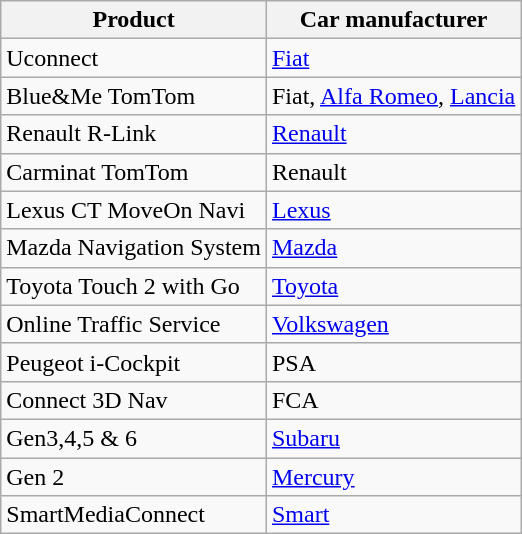<table class="wikitable sortable" style="text-align:left">
<tr>
<th>Product</th>
<th>Car manufacturer</th>
</tr>
<tr>
<td>Uconnect</td>
<td><a href='#'>Fiat</a></td>
</tr>
<tr>
<td>Blue&Me TomTom</td>
<td>Fiat, <a href='#'>Alfa Romeo</a>, <a href='#'>Lancia</a></td>
</tr>
<tr>
<td>Renault R-Link</td>
<td><a href='#'>Renault</a></td>
</tr>
<tr>
<td>Carminat TomTom</td>
<td>Renault</td>
</tr>
<tr>
<td>Lexus CT MoveOn Navi</td>
<td><a href='#'>Lexus</a></td>
</tr>
<tr>
<td>Mazda Navigation System</td>
<td><a href='#'>Mazda</a></td>
</tr>
<tr>
<td>Toyota Touch 2 with Go</td>
<td><a href='#'>Toyota</a></td>
</tr>
<tr>
<td>Online Traffic Service</td>
<td><a href='#'>Volkswagen</a></td>
</tr>
<tr>
<td>Peugeot i-Cockpit</td>
<td>PSA</td>
</tr>
<tr>
<td>Connect 3D Nav</td>
<td>FCA</td>
</tr>
<tr>
<td>Gen3,4,5 & 6</td>
<td><a href='#'>Subaru</a></td>
</tr>
<tr>
<td>Gen 2</td>
<td><a href='#'>Mercury</a></td>
</tr>
<tr>
<td>SmartMediaConnect</td>
<td><a href='#'>Smart</a></td>
</tr>
</table>
